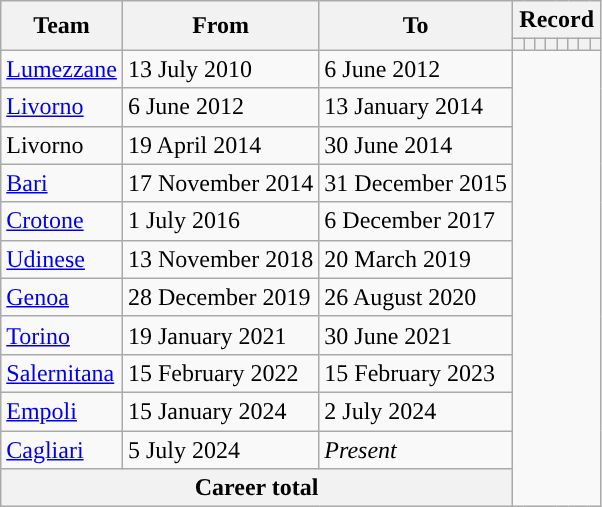<table class="wikitable" style="text-align: center">
<tr>
<th rowspan="2">Team</th>
<th rowspan="2">From</th>
<th rowspan="2">To</th>
<th colspan="8">Record</th>
</tr>
<tr>
<th></th>
<th></th>
<th></th>
<th></th>
<th></th>
<th></th>
<th></th>
<th></th>
</tr>
<tr>
<td align="left"><a href='#'>Lumezzane</a></td>
<td align=left>13 July 2010</td>
<td align=left>6 June 2012<br></td>
</tr>
<tr>
<td align="left"><a href='#'>Livorno</a></td>
<td align=left>6 June 2012</td>
<td align=left>13 January 2014<br></td>
</tr>
<tr>
<td align="left">Livorno</td>
<td align=left>19 April 2014</td>
<td align=left>30 June 2014<br></td>
</tr>
<tr>
<td align="left"><a href='#'>Bari</a></td>
<td align=left>17 November 2014</td>
<td align=left>31 December 2015<br></td>
</tr>
<tr>
<td align="left"><a href='#'>Crotone</a></td>
<td align=left>1 July 2016</td>
<td align=left>6 December 2017<br></td>
</tr>
<tr>
<td align="left"><a href='#'>Udinese</a></td>
<td align=left>13 November 2018</td>
<td align=left>20 March 2019<br></td>
</tr>
<tr>
<td align="left"><a href='#'>Genoa</a></td>
<td align=left>28 December 2019</td>
<td align=left>26 August 2020<br></td>
</tr>
<tr>
<td align="left"><a href='#'>Torino</a></td>
<td align=left>19 January 2021</td>
<td align=left>30 June 2021<br></td>
</tr>
<tr>
<td align="left"><a href='#'>Salernitana</a></td>
<td align=left>15 February 2022</td>
<td align=left>15 February 2023<br></td>
</tr>
<tr>
<td align="left"><a href='#'>Empoli</a></td>
<td align=left>15 January 2024</td>
<td align=left>2 July 2024<br></td>
</tr>
<tr>
<td align=left><a href='#'>Cagliari</a></td>
<td align=left>5 July 2024</td>
<td align=left><em>Present</em><br></td>
</tr>
<tr>
<th colspan="3">Career total<br></th>
</tr>
</table>
